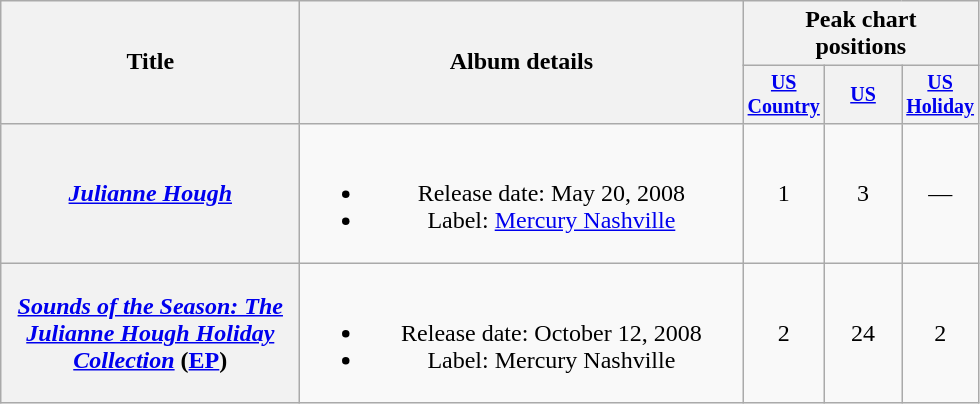<table class="wikitable plainrowheaders" style="text-align:center;">
<tr>
<th rowspan="2" style="width:12em;">Title</th>
<th rowspan="2" style="width:18em;">Album details</th>
<th colspan="3">Peak chart<br>positions</th>
</tr>
<tr style="font-size:smaller;">
<th style="width:45px;"><a href='#'>US Country</a></th>
<th style="width:45px;"><a href='#'>US</a></th>
<th style="width:45px;"><a href='#'>US Holiday</a></th>
</tr>
<tr>
<th scope="row"><em><a href='#'>Julianne Hough</a></em></th>
<td><br><ul><li>Release date: May 20, 2008</li><li>Label: <a href='#'>Mercury Nashville</a></li></ul></td>
<td>1</td>
<td>3</td>
<td>—</td>
</tr>
<tr>
<th scope="row"><em><a href='#'>Sounds of the Season: The Julianne Hough Holiday Collection</a></em> (<a href='#'>EP</a>)</th>
<td><br><ul><li>Release date: October 12, 2008</li><li>Label: Mercury Nashville</li></ul></td>
<td>2</td>
<td>24</td>
<td>2</td>
</tr>
</table>
